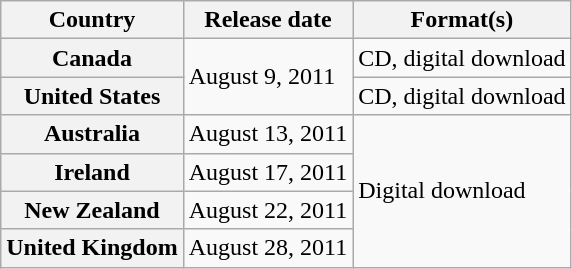<table class="wikitable plainrowheaders">
<tr>
<th scope="col">Country</th>
<th scope="col">Release date</th>
<th scope="col">Format(s)</th>
</tr>
<tr>
<th scope="row">Canada</th>
<td rowspan="2">August 9, 2011</td>
<td>CD, digital download</td>
</tr>
<tr>
<th scope="row">United States</th>
<td>CD, digital download</td>
</tr>
<tr>
<th scope="row">Australia</th>
<td>August 13, 2011</td>
<td rowspan="4">Digital download</td>
</tr>
<tr>
<th scope="row">Ireland</th>
<td>August 17, 2011</td>
</tr>
<tr>
<th scope="row">New Zealand</th>
<td>August 22, 2011</td>
</tr>
<tr>
<th scope="row">United Kingdom</th>
<td>August 28, 2011</td>
</tr>
</table>
